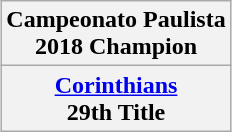<table class="wikitable" style="text-align: center; margin: 0 auto;">
<tr>
<th>Campeonato Paulista<br>2018 Champion</th>
</tr>
<tr>
<th><a href='#'>Corinthians</a><br>29th Title</th>
</tr>
</table>
